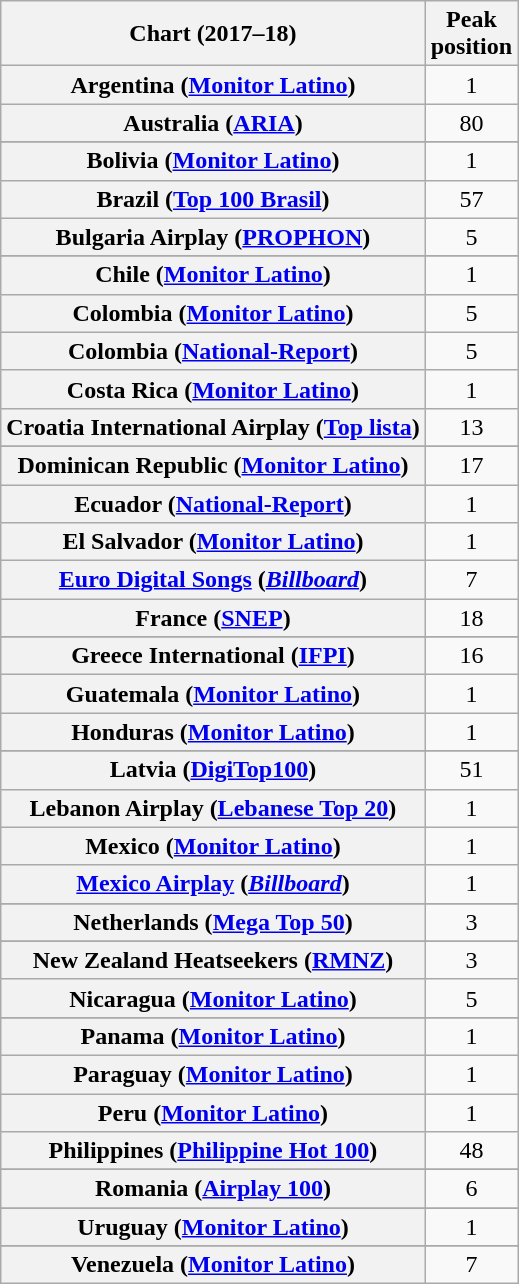<table class="wikitable sortable plainrowheaders" style="text-align:center">
<tr>
<th scope="col">Chart (2017–18)</th>
<th scope="col">Peak<br> position</th>
</tr>
<tr>
<th scope="row">Argentina (<a href='#'>Monitor Latino</a>)</th>
<td>1</td>
</tr>
<tr>
<th scope="row">Australia (<a href='#'>ARIA</a>)</th>
<td>80</td>
</tr>
<tr>
</tr>
<tr>
</tr>
<tr>
</tr>
<tr>
<th scope="row">Bolivia (<a href='#'>Monitor Latino</a>)</th>
<td>1</td>
</tr>
<tr>
<th scope="row">Brazil (<a href='#'>Top 100 Brasil</a>)</th>
<td>57</td>
</tr>
<tr>
<th scope="row">Bulgaria Airplay (<a href='#'>PROPHON</a>)</th>
<td>5</td>
</tr>
<tr>
</tr>
<tr>
</tr>
<tr>
</tr>
<tr>
</tr>
<tr>
<th scope="row">Chile (<a href='#'>Monitor Latino</a>)</th>
<td>1</td>
</tr>
<tr>
<th scope="row">Colombia (<a href='#'>Monitor Latino</a>)</th>
<td>5</td>
</tr>
<tr>
<th scope="row">Colombia (<a href='#'>National-Report</a>)</th>
<td>5</td>
</tr>
<tr>
<th scope="row">Costa Rica (<a href='#'>Monitor Latino</a>)</th>
<td>1</td>
</tr>
<tr>
<th scope="row">Croatia International Airplay (<a href='#'>Top lista</a>)</th>
<td>13</td>
</tr>
<tr>
</tr>
<tr>
</tr>
<tr>
<th scope="row">Dominican Republic (<a href='#'>Monitor Latino</a>)</th>
<td>17</td>
</tr>
<tr>
<th scope="row">Ecuador (<a href='#'>National-Report</a>)</th>
<td>1</td>
</tr>
<tr>
<th scope="row">El Salvador (<a href='#'>Monitor Latino</a>)</th>
<td>1</td>
</tr>
<tr>
<th scope="row"><a href='#'>Euro Digital Songs</a> (<em><a href='#'>Billboard</a></em>)</th>
<td>7</td>
</tr>
<tr>
<th scope="row">France (<a href='#'>SNEP</a>)</th>
<td>18</td>
</tr>
<tr>
</tr>
<tr>
<th scope="row">Greece International (<a href='#'>IFPI</a>)</th>
<td>16</td>
</tr>
<tr>
<th scope="row">Guatemala (<a href='#'>Monitor Latino</a>)</th>
<td>1</td>
</tr>
<tr>
<th scope="row">Honduras (<a href='#'>Monitor Latino</a>)</th>
<td>1</td>
</tr>
<tr>
</tr>
<tr>
</tr>
<tr>
</tr>
<tr>
</tr>
<tr>
</tr>
<tr>
</tr>
<tr>
<th scope="row">Latvia (<a href='#'>DigiTop100</a>)</th>
<td>51</td>
</tr>
<tr>
<th scope="row">Lebanon Airplay (<a href='#'>Lebanese Top 20</a>)</th>
<td>1</td>
</tr>
<tr>
<th scope="row">Mexico (<a href='#'>Monitor Latino</a>)</th>
<td>1</td>
</tr>
<tr>
<th scope="row"><a href='#'>Mexico Airplay</a> (<em><a href='#'>Billboard</a></em>)</th>
<td>1</td>
</tr>
<tr>
</tr>
<tr>
<th scope="row">Netherlands (<a href='#'>Mega Top 50</a>)</th>
<td>3</td>
</tr>
<tr>
</tr>
<tr>
<th scope="row">New Zealand Heatseekers (<a href='#'>RMNZ</a>)</th>
<td>3</td>
</tr>
<tr>
<th scope="row">Nicaragua (<a href='#'>Monitor Latino</a>)</th>
<td>5</td>
</tr>
<tr>
</tr>
<tr>
<th scope="row">Panama (<a href='#'>Monitor Latino</a>)</th>
<td>1</td>
</tr>
<tr>
<th scope="row">Paraguay (<a href='#'>Monitor Latino</a>)</th>
<td>1</td>
</tr>
<tr>
<th scope="row">Peru (<a href='#'>Monitor Latino</a>)</th>
<td>1</td>
</tr>
<tr>
<th scope="row">Philippines (<a href='#'>Philippine Hot 100</a>)</th>
<td>48</td>
</tr>
<tr>
</tr>
<tr>
</tr>
<tr>
<th scope="row">Romania (<a href='#'>Airplay 100</a>)</th>
<td>6</td>
</tr>
<tr>
</tr>
<tr>
</tr>
<tr>
</tr>
<tr>
</tr>
<tr>
</tr>
<tr>
</tr>
<tr>
</tr>
<tr>
</tr>
<tr>
</tr>
<tr>
<th scope="row">Uruguay (<a href='#'>Monitor Latino</a>)</th>
<td>1</td>
</tr>
<tr>
</tr>
<tr>
</tr>
<tr>
</tr>
<tr>
<th scope="row">Venezuela (<a href='#'>Monitor Latino</a>)</th>
<td>7</td>
</tr>
</table>
